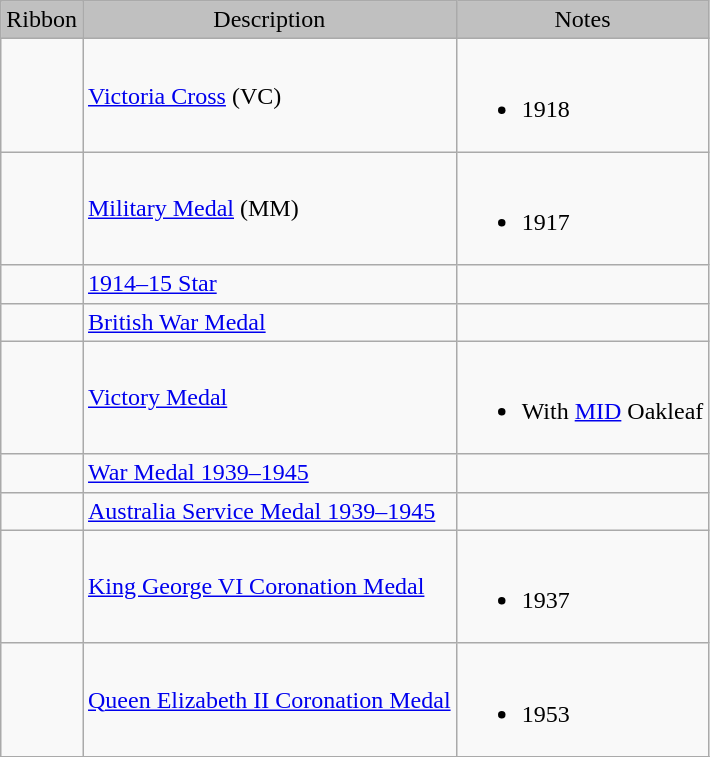<table class="wikitable">
<tr style="background:silver;" align="center">
<td>Ribbon</td>
<td>Description</td>
<td>Notes</td>
</tr>
<tr>
<td></td>
<td><a href='#'>Victoria Cross</a> (VC)</td>
<td><br><ul><li>1918</li></ul></td>
</tr>
<tr>
<td></td>
<td><a href='#'>Military Medal</a> (MM)</td>
<td><br><ul><li>1917</li></ul></td>
</tr>
<tr>
<td></td>
<td><a href='#'>1914–15 Star</a></td>
<td></td>
</tr>
<tr>
<td></td>
<td><a href='#'>British War Medal</a></td>
<td></td>
</tr>
<tr>
<td></td>
<td><a href='#'>Victory Medal</a></td>
<td><br><ul><li>With <a href='#'>MID</a> Oakleaf</li></ul></td>
</tr>
<tr>
<td></td>
<td><a href='#'>War Medal 1939–1945</a></td>
<td></td>
</tr>
<tr>
<td></td>
<td><a href='#'>Australia Service Medal 1939–1945</a></td>
<td></td>
</tr>
<tr>
<td></td>
<td><a href='#'>King George VI Coronation Medal</a></td>
<td><br><ul><li>1937</li></ul></td>
</tr>
<tr>
<td></td>
<td><a href='#'>Queen Elizabeth II Coronation Medal</a></td>
<td><br><ul><li>1953</li></ul></td>
</tr>
<tr>
</tr>
</table>
